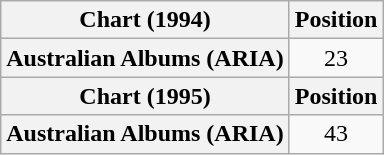<table class="wikitable plainrowheaders" style="text-align:center">
<tr>
<th scope="col">Chart (1994)</th>
<th scope="col">Position</th>
</tr>
<tr>
<th scope="row">Australian Albums (ARIA)</th>
<td>23</td>
</tr>
<tr>
<th scope="col">Chart (1995)</th>
<th scope="col">Position</th>
</tr>
<tr>
<th scope="row">Australian Albums (ARIA)</th>
<td>43</td>
</tr>
</table>
